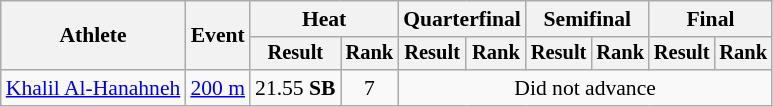<table class=wikitable style="font-size:90%">
<tr>
<th rowspan="2">Athlete</th>
<th rowspan="2">Event</th>
<th colspan="2">Heat</th>
<th colspan="2">Quarterfinal</th>
<th colspan="2">Semifinal</th>
<th colspan="2">Final</th>
</tr>
<tr style="font-size:95%">
<th>Result</th>
<th>Rank</th>
<th>Result</th>
<th>Rank</th>
<th>Result</th>
<th>Rank</th>
<th>Result</th>
<th>Rank</th>
</tr>
<tr align=center>
<td align=left><a href='#'>Khalil Al-Hanahneh</a></td>
<td align=left><a href='#'>200 m</a></td>
<td>21.55 <strong>SB</strong></td>
<td>7</td>
<td colspan=6>Did not advance</td>
</tr>
</table>
